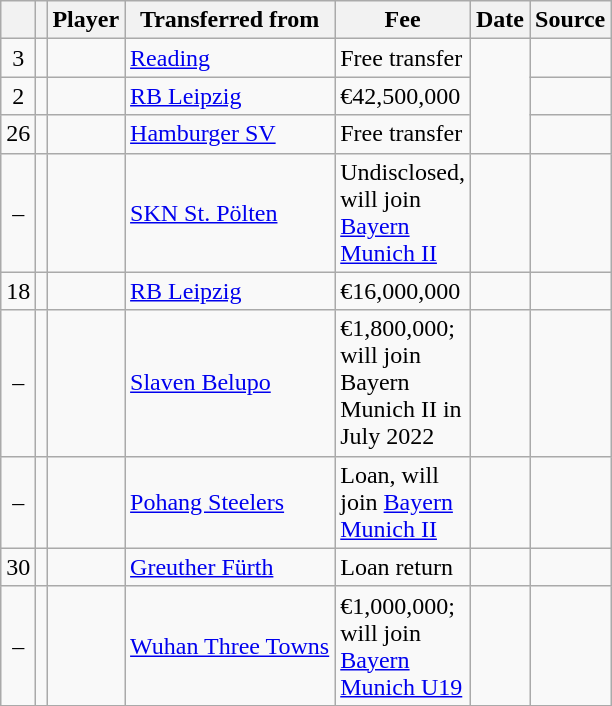<table class="wikitable plainrowheaders sortable">
<tr>
<th></th>
<th></th>
<th scope=col>Player</th>
<th>Transferred from</th>
<th scope=col; style="width: 65px;">Fee</th>
<th scope=col>Date</th>
<th scope=col>Source</th>
</tr>
<tr>
<td align=center>3</td>
<td align=center></td>
<td></td>
<td> <a href='#'>Reading</a></td>
<td>Free transfer</td>
<td rowspan="3"></td>
<td></td>
</tr>
<tr>
<td align=center>2</td>
<td align=center></td>
<td></td>
<td> <a href='#'>RB Leipzig</a></td>
<td>€42,500,000</td>
<td></td>
</tr>
<tr>
<td align=center>26</td>
<td align=center></td>
<td></td>
<td> <a href='#'>Hamburger SV</a></td>
<td>Free transfer</td>
<td></td>
</tr>
<tr>
<td align=center>–</td>
<td align=center></td>
<td></td>
<td> <a href='#'>SKN St. Pölten</a></td>
<td>Undisclosed, will join <a href='#'>Bayern Munich II</a></td>
<td></td>
<td></td>
</tr>
<tr>
<td align=center>18</td>
<td align=center></td>
<td></td>
<td> <a href='#'>RB Leipzig</a></td>
<td>€16,000,000</td>
<td></td>
<td></td>
</tr>
<tr>
<td align=center>–</td>
<td align=center></td>
<td></td>
<td> <a href='#'>Slaven Belupo</a></td>
<td>€1,800,000; will join Bayern Munich II in July 2022</td>
<td></td>
<td></td>
</tr>
<tr>
<td align=center>–</td>
<td align=center></td>
<td></td>
<td> <a href='#'>Pohang Steelers</a></td>
<td>Loan, will join <a href='#'>Bayern Munich II</a></td>
<td></td>
<td></td>
</tr>
<tr>
<td align=center>30</td>
<td align=center></td>
<td></td>
<td> <a href='#'>Greuther Fürth</a></td>
<td>Loan return</td>
<td></td>
<td></td>
</tr>
<tr>
<td align=center>–</td>
<td align=center></td>
<td></td>
<td> <a href='#'>Wuhan Three Towns</a></td>
<td>€1,000,000; will join <a href='#'>Bayern Munich U19</a></td>
<td></td>
<td></td>
</tr>
<tr>
</tr>
</table>
